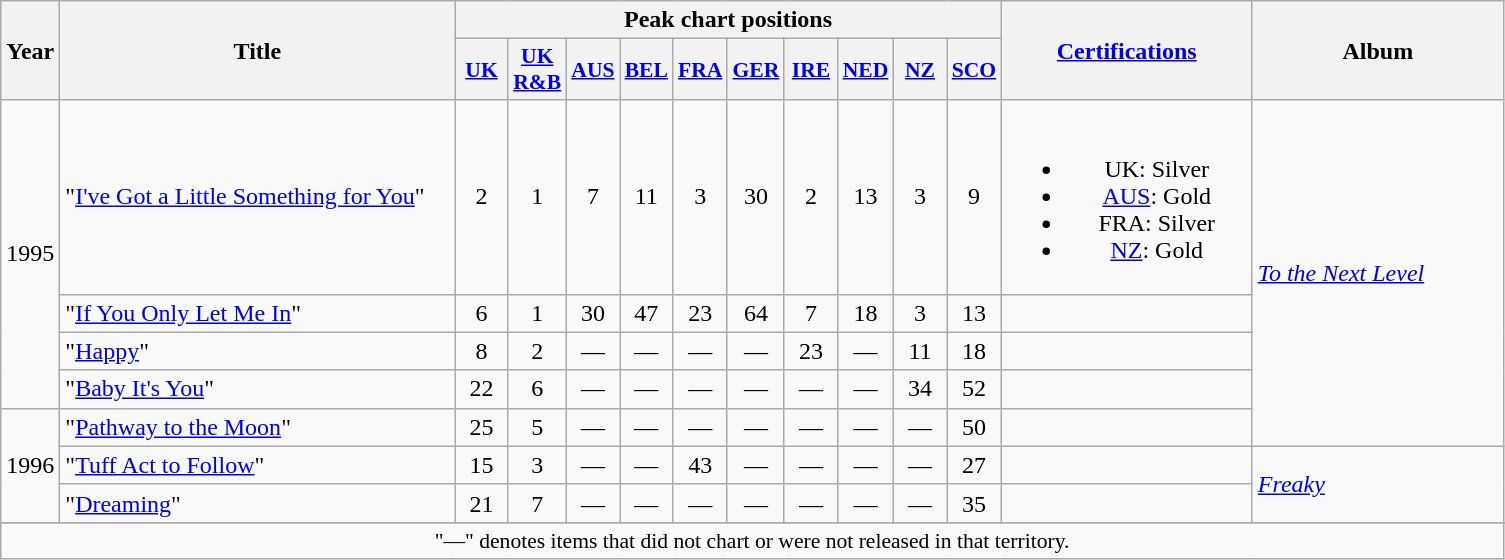<table class="wikitable" style="text-align:center;">
<tr>
<th rowspan="2" style="width:2em;">Year</th>
<th rowspan="2" style="width:16em;">Title</th>
<th colspan="10">Peak chart positions</th>
<th rowspan="2" style="width:10em;"><a href='#'>Certifications</a></th>
<th rowspan="2" style="width:10em;">Album</th>
</tr>
<tr>
<th style="width:2em;font-size:90%;"><a href='#'>UK</a><br></th>
<th style="width:2em;font-size:90%;"><a href='#'>UK<br>R&B</a><br></th>
<th style="width:2em;font-size:90%;"><a href='#'>AUS</a><br></th>
<th style="width:2em;font-size:90%;"><a href='#'>BEL</a><br></th>
<th style="width:2em;font-size:90%;"><a href='#'>FRA</a><br></th>
<th style="width:2em;font-size:90%;"><a href='#'>GER</a><br></th>
<th style="width:2em;font-size:90%;"><a href='#'>IRE</a><br></th>
<th style="width:2em;font-size:90%;"><a href='#'>NED</a><br></th>
<th style="width:2em;font-size:90%;"><a href='#'>NZ</a><br></th>
<th style="width:2em;font-size:90%;"><a href='#'>SCO</a><br></th>
</tr>
<tr>
<td rowspan="4">1995</td>
<td style="text-align:left;">"<a href='#'>I've Got a Little Something for You</a>"</td>
<td>2</td>
<td>1</td>
<td>7</td>
<td>11</td>
<td>3</td>
<td>30</td>
<td>2</td>
<td>13</td>
<td>3</td>
<td>9</td>
<td><br><ul><li>UK: Silver</li><li><a href='#'>AUS</a>: Gold</li><li>FRA: Silver</li><li><a href='#'>NZ</a>: Gold</li></ul></td>
<td align="left" rowspan="5"><em><a href='#'>To the Next Level</a></em></td>
</tr>
<tr>
<td style="text-align:left;">"<a href='#'>If You Only Let Me In</a>"</td>
<td>6</td>
<td>1</td>
<td>30</td>
<td>47</td>
<td>23</td>
<td>64</td>
<td>7</td>
<td>18</td>
<td>3</td>
<td>13</td>
<td></td>
</tr>
<tr>
<td style="text-align:left;">"<a href='#'>Happy</a>"</td>
<td>8</td>
<td>2</td>
<td>—</td>
<td>—</td>
<td>—</td>
<td>—</td>
<td>23</td>
<td>—</td>
<td>11</td>
<td>18</td>
<td></td>
</tr>
<tr>
<td style="text-align:left;">"<a href='#'>Baby It's You</a>"</td>
<td>22</td>
<td>6</td>
<td>—</td>
<td>—</td>
<td>—</td>
<td>—</td>
<td>—</td>
<td>—</td>
<td>34</td>
<td>52</td>
<td></td>
</tr>
<tr>
<td rowspan="3">1996</td>
<td style="text-align:left;">"<a href='#'>Pathway to the Moon</a>"</td>
<td>25</td>
<td>5</td>
<td>—</td>
<td>—</td>
<td>—</td>
<td>—</td>
<td>—</td>
<td>—</td>
<td>—</td>
<td>50</td>
<td></td>
</tr>
<tr>
<td style="text-align:left;">"<a href='#'>Tuff Act to Follow</a>"</td>
<td>15</td>
<td>3</td>
<td>—</td>
<td>—</td>
<td>43</td>
<td>—</td>
<td>—</td>
<td>—</td>
<td>—</td>
<td>27</td>
<td></td>
<td align="left" rowspan="2"><em><a href='#'>Freaky</a></em></td>
</tr>
<tr>
<td style="text-align:left;">"<a href='#'>Dreaming</a>"</td>
<td>21</td>
<td>7</td>
<td>—</td>
<td>—</td>
<td>—</td>
<td>—</td>
<td>—</td>
<td>—</td>
<td>—</td>
<td>35</td>
<td></td>
</tr>
<tr>
</tr>
<tr>
<td align="center" colspan="15" style="font-size:90%">"—" denotes items that did not chart or were not released in that territory.</td>
</tr>
</table>
